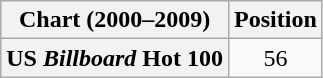<table class="wikitable plainrowheaders" style="text-align:center">
<tr>
<th>Chart (2000–2009)</th>
<th>Position</th>
</tr>
<tr>
<th scope="row">US <em>Billboard</em> Hot 100</th>
<td>56</td>
</tr>
</table>
